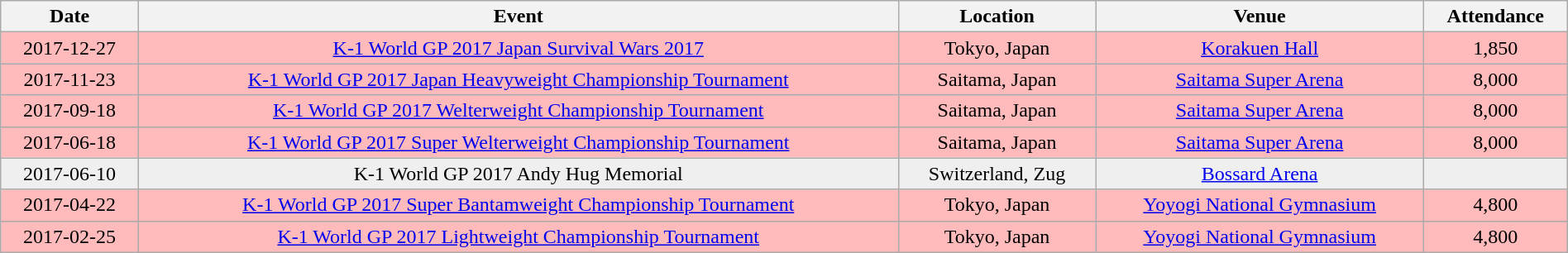<table class="wikitable" style="width:100%; text-align:center">
<tr>
<th>Date</th>
<th>Event</th>
<th>Location</th>
<th>Venue</th>
<th>Attendance</th>
</tr>
<tr style="background:#FBB">
<td>2017-12-27</td>
<td><a href='#'>K-1 World GP 2017 Japan Survival Wars 2017</a></td>
<td> Tokyo, Japan</td>
<td><a href='#'>Korakuen Hall</a></td>
<td>1,850</td>
</tr>
<tr style="background:#FBB">
<td>2017-11-23</td>
<td><a href='#'>K-1 World GP 2017 Japan Heavyweight Championship Tournament</a></td>
<td> Saitama, Japan</td>
<td><a href='#'>Saitama Super Arena</a></td>
<td>8,000</td>
</tr>
<tr style="background:#FBB">
<td>2017-09-18</td>
<td><a href='#'>K-1 World GP 2017 Welterweight Championship Tournament</a></td>
<td> Saitama, Japan</td>
<td><a href='#'>Saitama Super Arena</a></td>
<td>8,000</td>
</tr>
<tr style="background:#FBB">
<td>2017-06-18</td>
<td><a href='#'>K-1 World GP 2017 Super Welterweight Championship Tournament</a></td>
<td> Saitama, Japan</td>
<td><a href='#'>Saitama Super Arena</a></td>
<td>8,000</td>
</tr>
<tr style="background:#EFEFEF">
<td>2017-06-10</td>
<td>K-1 World GP 2017 Andy Hug Memorial</td>
<td> Switzerland, Zug</td>
<td><a href='#'>Bossard Arena</a></td>
<td></td>
</tr>
<tr style="background:#FBB">
<td>2017-04-22</td>
<td><a href='#'>K-1 World GP 2017 Super Bantamweight Championship Tournament</a></td>
<td> Tokyo, Japan</td>
<td><a href='#'>Yoyogi National Gymnasium</a></td>
<td>4,800</td>
</tr>
<tr style="background:#FBB">
<td>2017-02-25</td>
<td><a href='#'>K-1 World GP 2017 Lightweight Championship Tournament</a></td>
<td> Tokyo, Japan</td>
<td><a href='#'>Yoyogi National Gymnasium</a></td>
<td>4,800</td>
</tr>
</table>
